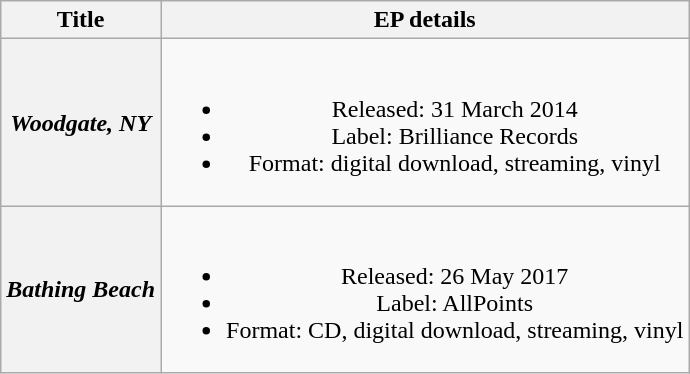<table class="wikitable plainrowheaders" style="text-align:center;">
<tr>
<th rowspan="1">Title</th>
<th rowspan="1">EP details</th>
</tr>
<tr>
<th scope="row"><em>Woodgate, NY</em></th>
<td><br><ul><li>Released: 31 March 2014</li><li>Label: Brilliance Records</li><li>Format: digital download, streaming, vinyl</li></ul></td>
</tr>
<tr>
<th scope="row"><em>Bathing Beach</em></th>
<td><br><ul><li>Released: 26 May 2017</li><li>Label: AllPoints</li><li>Format: CD, digital download, streaming, vinyl</li></ul></td>
</tr>
</table>
